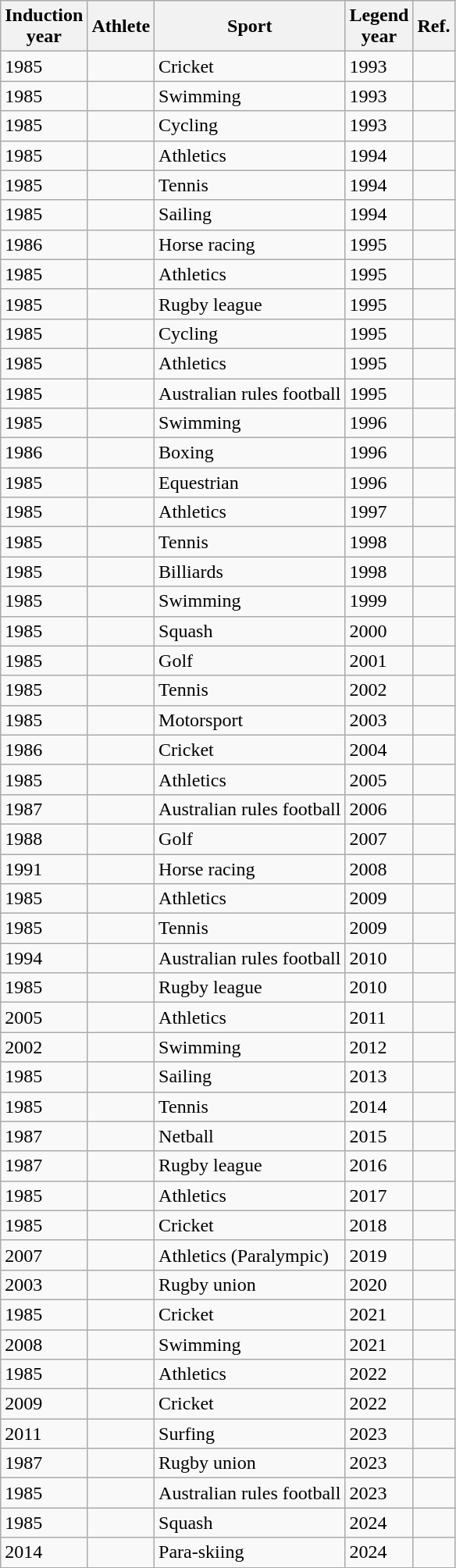<table class="wikitable sortable">
<tr>
<th>Induction<br>year</th>
<th>Athlete</th>
<th>Sport</th>
<th>Legend<br>year</th>
<th class="unsortable">Ref.</th>
</tr>
<tr>
<td>1985</td>
<td></td>
<td>Cricket</td>
<td>1993</td>
<td></td>
</tr>
<tr>
<td>1985</td>
<td></td>
<td>Swimming</td>
<td>1993</td>
<td></td>
</tr>
<tr>
<td>1985</td>
<td></td>
<td>Cycling</td>
<td>1993</td>
<td></td>
</tr>
<tr>
<td>1985</td>
<td></td>
<td>Athletics</td>
<td>1994</td>
<td></td>
</tr>
<tr>
<td>1985</td>
<td></td>
<td>Tennis</td>
<td>1994</td>
<td></td>
</tr>
<tr>
<td>1985</td>
<td></td>
<td>Sailing</td>
<td>1994</td>
<td></td>
</tr>
<tr>
<td>1986</td>
<td></td>
<td>Horse racing</td>
<td>1995</td>
<td></td>
</tr>
<tr>
<td>1985</td>
<td></td>
<td>Athletics</td>
<td>1995</td>
<td></td>
</tr>
<tr>
<td>1985</td>
<td></td>
<td>Rugby league</td>
<td>1995</td>
<td></td>
</tr>
<tr>
<td>1985</td>
<td></td>
<td>Cycling</td>
<td>1995</td>
<td></td>
</tr>
<tr>
<td>1985</td>
<td></td>
<td>Athletics</td>
<td>1995</td>
<td></td>
</tr>
<tr>
<td>1985</td>
<td></td>
<td>Australian rules football</td>
<td>1995</td>
<td></td>
</tr>
<tr>
<td>1985</td>
<td></td>
<td>Swimming</td>
<td>1996</td>
<td></td>
</tr>
<tr>
<td>1986</td>
<td></td>
<td>Boxing</td>
<td>1996</td>
<td></td>
</tr>
<tr>
<td>1985</td>
<td></td>
<td>Equestrian</td>
<td>1996</td>
<td></td>
</tr>
<tr>
<td>1985</td>
<td></td>
<td>Athletics</td>
<td>1997</td>
<td></td>
</tr>
<tr>
<td>1985</td>
<td></td>
<td>Tennis</td>
<td>1998</td>
<td></td>
</tr>
<tr>
<td>1985</td>
<td></td>
<td>Billiards</td>
<td>1998</td>
<td></td>
</tr>
<tr>
<td>1985</td>
<td></td>
<td>Swimming</td>
<td>1999</td>
<td></td>
</tr>
<tr>
<td>1985</td>
<td></td>
<td>Squash</td>
<td>2000</td>
<td></td>
</tr>
<tr>
<td>1985</td>
<td></td>
<td>Golf</td>
<td>2001</td>
<td></td>
</tr>
<tr>
<td>1985</td>
<td></td>
<td>Tennis</td>
<td>2002</td>
<td></td>
</tr>
<tr>
<td>1985</td>
<td></td>
<td>Motorsport</td>
<td>2003</td>
<td></td>
</tr>
<tr>
<td>1986</td>
<td></td>
<td>Cricket</td>
<td>2004</td>
<td></td>
</tr>
<tr>
<td>1985</td>
<td></td>
<td>Athletics</td>
<td>2005</td>
<td></td>
</tr>
<tr>
<td>1987</td>
<td></td>
<td>Australian rules football</td>
<td>2006</td>
<td></td>
</tr>
<tr>
<td>1988</td>
<td></td>
<td>Golf</td>
<td>2007</td>
<td></td>
</tr>
<tr>
<td>1991</td>
<td></td>
<td>Horse racing</td>
<td>2008</td>
<td></td>
</tr>
<tr>
<td>1985</td>
<td></td>
<td>Athletics</td>
<td>2009</td>
<td></td>
</tr>
<tr>
<td>1985</td>
<td></td>
<td>Tennis</td>
<td>2009</td>
<td></td>
</tr>
<tr>
<td>1994</td>
<td></td>
<td>Australian rules football</td>
<td>2010</td>
<td></td>
</tr>
<tr>
<td>1985</td>
<td></td>
<td>Rugby league</td>
<td>2010</td>
<td></td>
</tr>
<tr>
<td>2005</td>
<td></td>
<td>Athletics</td>
<td>2011</td>
<td></td>
</tr>
<tr>
<td>2002</td>
<td></td>
<td>Swimming</td>
<td>2012</td>
<td></td>
</tr>
<tr>
<td>1985</td>
<td></td>
<td>Sailing</td>
<td>2013</td>
<td></td>
</tr>
<tr>
<td>1985</td>
<td></td>
<td>Tennis</td>
<td>2014</td>
<td></td>
</tr>
<tr>
<td>1987</td>
<td></td>
<td>Netball</td>
<td>2015</td>
<td></td>
</tr>
<tr>
<td>1987</td>
<td></td>
<td>Rugby league</td>
<td>2016</td>
<td></td>
</tr>
<tr>
<td>1985</td>
<td></td>
<td>Athletics</td>
<td>2017</td>
<td></td>
</tr>
<tr>
<td>1985</td>
<td></td>
<td>Cricket</td>
<td>2018</td>
<td></td>
</tr>
<tr>
<td>2007</td>
<td></td>
<td>Athletics (Paralympic)</td>
<td>2019</td>
<td></td>
</tr>
<tr>
<td>2003</td>
<td></td>
<td>Rugby union</td>
<td>2020</td>
<td></td>
</tr>
<tr>
<td>1985</td>
<td></td>
<td>Cricket</td>
<td>2021</td>
<td></td>
</tr>
<tr>
<td>2008</td>
<td></td>
<td>Swimming</td>
<td>2021</td>
<td></td>
</tr>
<tr>
<td>1985</td>
<td></td>
<td>Athletics</td>
<td>2022</td>
<td></td>
</tr>
<tr>
<td>2009</td>
<td></td>
<td>Cricket</td>
<td>2022</td>
<td></td>
</tr>
<tr>
<td>2011</td>
<td></td>
<td>Surfing</td>
<td>2023</td>
<td></td>
</tr>
<tr>
<td>1987</td>
<td></td>
<td>Rugby union</td>
<td>2023</td>
<td></td>
</tr>
<tr>
<td>1985</td>
<td></td>
<td>Australian rules football</td>
<td>2023</td>
<td></td>
</tr>
<tr>
<td>1985</td>
<td></td>
<td>Squash</td>
<td>2024</td>
<td></td>
</tr>
<tr>
<td>2014</td>
<td></td>
<td>Para-skiing</td>
<td>2024</td>
<td></td>
</tr>
</table>
